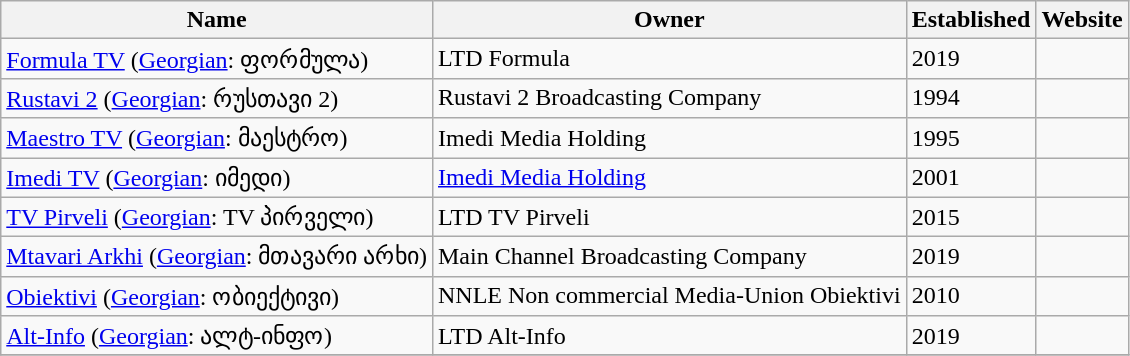<table class="wikitable" border="1" class="wikitable sortable">
<tr>
<th>Name</th>
<th>Owner</th>
<th>Established</th>
<th>Website</th>
</tr>
<tr>
<td><a href='#'>Formula TV</a> (<a href='#'>Georgian</a>: ფორმულა)</td>
<td>LTD Formula</td>
<td>2019</td>
<td></td>
</tr>
<tr>
<td><a href='#'>Rustavi 2</a> (<a href='#'>Georgian</a>: რუსთავი 2)</td>
<td>Rustavi 2 Broadcasting Company</td>
<td>1994</td>
<td></td>
</tr>
<tr>
<td><a href='#'>Maestro TV</a> (<a href='#'>Georgian</a>: მაესტრო)</td>
<td>Imedi Media Holding</td>
<td>1995</td>
<td></td>
</tr>
<tr>
<td><a href='#'>Imedi TV</a> (<a href='#'>Georgian</a>: იმედი)</td>
<td><a href='#'>Imedi Media Holding</a></td>
<td>2001</td>
<td></td>
</tr>
<tr>
<td><a href='#'>TV Pirveli</a> (<a href='#'>Georgian</a>: TV პირველი)</td>
<td>LTD TV Pirveli</td>
<td>2015</td>
<td></td>
</tr>
<tr>
<td><a href='#'>Mtavari Arkhi</a> (<a href='#'>Georgian</a>: მთავარი არხი)</td>
<td>Main Channel Broadcasting Company</td>
<td>2019</td>
<td></td>
</tr>
<tr>
<td><a href='#'>Obiektivi</a> (<a href='#'>Georgian</a>: ობიექტივი)</td>
<td>NNLE Non commercial Media-Union Obiektivi</td>
<td>2010</td>
<td></td>
</tr>
<tr>
<td><a href='#'>Alt-Info</a> (<a href='#'>Georgian</a>: ალტ-ინფო)</td>
<td>LTD Alt-Info</td>
<td>2019</td>
<td></td>
</tr>
<tr>
</tr>
</table>
